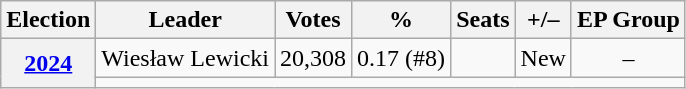<table class=wikitable style="text-align:center;">
<tr>
<th>Election</th>
<th>Leader</th>
<th>Votes</th>
<th>%</th>
<th>Seats</th>
<th>+/–</th>
<th>EP Group</th>
</tr>
<tr>
<th rowspan="2"><a href='#'>2024</a></th>
<td>Wiesław Lewicki</td>
<td>20,308</td>
<td>0.17 (#8)</td>
<td></td>
<td>New</td>
<td>–</td>
</tr>
<tr>
<td colspan="6"></td>
</tr>
</table>
